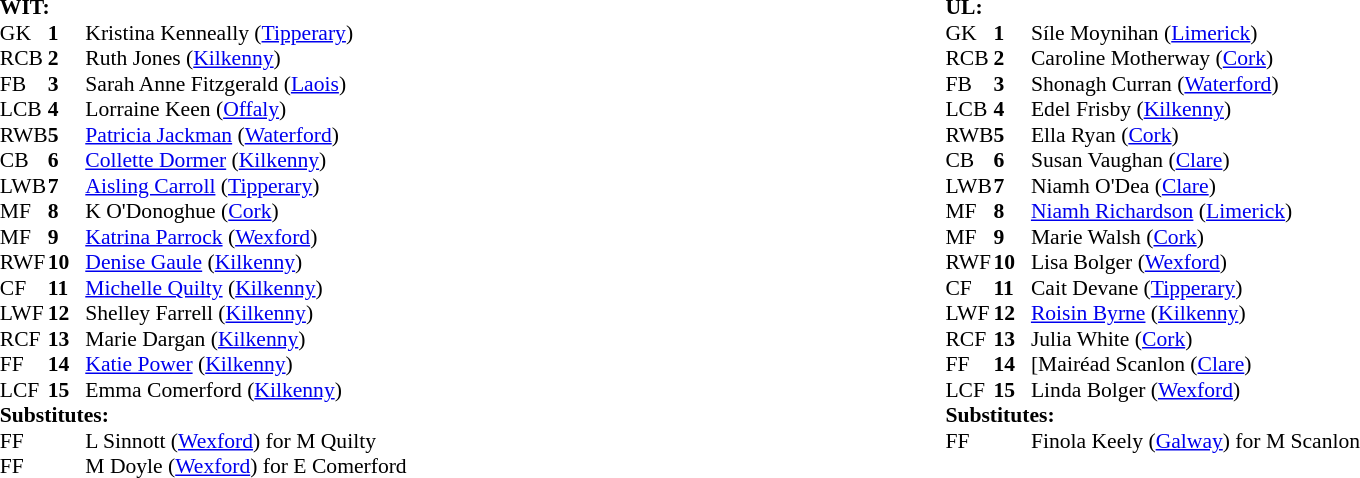<table width="100%">
<tr>
<td valign="top" width="50%"><br><table style="font-size: 90%" cellspacing="0" cellpadding="0" align=center>
<tr>
<td colspan="4"><strong>WIT:</strong></td>
</tr>
<tr>
<th width="25"></th>
<th width="25"></th>
</tr>
<tr>
<td>GK</td>
<td><strong>1</strong></td>
<td>Kristina Kenneally (<a href='#'>Tipperary</a>)</td>
</tr>
<tr>
<td>RCB</td>
<td><strong>2</strong></td>
<td>Ruth Jones (<a href='#'>Kilkenny</a>)</td>
</tr>
<tr>
<td>FB</td>
<td><strong>3</strong></td>
<td>Sarah Anne Fitzgerald (<a href='#'>Laois</a>)</td>
</tr>
<tr>
<td>LCB</td>
<td><strong>4</strong></td>
<td>Lorraine Keen (<a href='#'>Offaly</a>)</td>
</tr>
<tr>
<td>RWB</td>
<td><strong>5</strong></td>
<td><a href='#'>Patricia Jackman</a> (<a href='#'>Waterford</a>)</td>
</tr>
<tr>
<td>CB</td>
<td><strong>6</strong></td>
<td><a href='#'>Collette Dormer</a> (<a href='#'>Kilkenny</a>)</td>
</tr>
<tr>
<td>LWB</td>
<td><strong>7</strong></td>
<td><a href='#'>Aisling Carroll</a> (<a href='#'>Tipperary</a>)</td>
</tr>
<tr>
<td>MF</td>
<td><strong>8</strong></td>
<td>K O'Donoghue (<a href='#'>Cork</a>)</td>
</tr>
<tr>
<td>MF</td>
<td><strong>9</strong></td>
<td><a href='#'>Katrina Parrock</a> (<a href='#'>Wexford</a>)</td>
</tr>
<tr>
<td>RWF</td>
<td><strong>10</strong></td>
<td><a href='#'>Denise Gaule</a> (<a href='#'>Kilkenny</a>)</td>
</tr>
<tr>
<td>CF</td>
<td><strong>11</strong></td>
<td><a href='#'>Michelle Quilty</a> (<a href='#'>Kilkenny</a>) </td>
</tr>
<tr>
<td>LWF</td>
<td><strong>12</strong></td>
<td>Shelley Farrell (<a href='#'>Kilkenny</a>)</td>
</tr>
<tr>
<td>RCF</td>
<td><strong>13</strong></td>
<td>Marie Dargan (<a href='#'>Kilkenny</a>)</td>
</tr>
<tr>
<td>FF</td>
<td><strong>14</strong></td>
<td><a href='#'>Katie Power</a> (<a href='#'>Kilkenny</a>)</td>
</tr>
<tr>
<td>LCF</td>
<td><strong>15</strong></td>
<td>Emma Comerford (<a href='#'>Kilkenny</a>) </td>
</tr>
<tr>
<td colspan=4><strong>Substitutes:</strong></td>
</tr>
<tr>
<td>FF</td>
<td></td>
<td>L Sinnott (<a href='#'>Wexford</a>) for M Quilty </td>
</tr>
<tr>
<td>FF</td>
<td></td>
<td>M Doyle (<a href='#'>Wexford</a>) for E Comerford </td>
</tr>
<tr>
</tr>
</table>
</td>
<td valign="top"></td>
<td valign="top" width="50%"><br><table style="font-size: 90%" cellspacing="0" cellpadding="0" align="center">
<tr>
<td colspan="4"><strong>UL:</strong></td>
</tr>
<tr>
<th width="25"></th>
<th width="25"></th>
</tr>
<tr>
<td>GK</td>
<td><strong>1</strong></td>
<td>Síle Moynihan (<a href='#'>Limerick</a>)</td>
</tr>
<tr>
<td>RCB</td>
<td><strong>2</strong></td>
<td>Caroline Motherway (<a href='#'>Cork</a>)</td>
</tr>
<tr>
<td>FB</td>
<td><strong>3</strong></td>
<td>Shonagh Curran (<a href='#'>Waterford</a>)</td>
</tr>
<tr>
<td>LCB</td>
<td><strong>4</strong></td>
<td>Edel Frisby (<a href='#'>Kilkenny</a>)</td>
</tr>
<tr>
<td>RWB</td>
<td><strong>5</strong></td>
<td>Ella Ryan (<a href='#'>Cork</a>)</td>
</tr>
<tr>
<td>CB</td>
<td><strong>6</strong></td>
<td>Susan Vaughan (<a href='#'>Clare</a>)</td>
</tr>
<tr>
<td>LWB</td>
<td><strong>7</strong></td>
<td>Niamh O'Dea (<a href='#'>Clare</a>)</td>
</tr>
<tr>
<td>MF</td>
<td><strong>8</strong></td>
<td><a href='#'>Niamh Richardson</a> (<a href='#'>Limerick</a>)</td>
</tr>
<tr>
<td>MF</td>
<td><strong>9</strong></td>
<td>Marie Walsh (<a href='#'>Cork</a>)</td>
</tr>
<tr>
<td>RWF</td>
<td><strong>10</strong></td>
<td>Lisa Bolger (<a href='#'>Wexford</a>)</td>
</tr>
<tr>
<td>CF</td>
<td><strong>11</strong></td>
<td>Cait Devane (<a href='#'>Tipperary</a>)</td>
</tr>
<tr>
<td>LWF</td>
<td><strong>12</strong></td>
<td><a href='#'>Roisin Byrne</a> (<a href='#'>Kilkenny</a>)</td>
</tr>
<tr>
<td>RCF</td>
<td><strong>13</strong></td>
<td>Julia White (<a href='#'>Cork</a>)</td>
</tr>
<tr>
<td>FF</td>
<td><strong>14</strong></td>
<td>[Mairéad Scanlon (<a href='#'>Clare</a>) </td>
</tr>
<tr>
<td>LCF</td>
<td><strong>15</strong></td>
<td>Linda Bolger (<a href='#'>Wexford</a>)</td>
</tr>
<tr>
<td colspan=4><strong>Substitutes:</strong></td>
</tr>
<tr>
<td>FF</td>
<td></td>
<td>Finola Keely (<a href='#'>Galway</a>) for M Scanlon </td>
</tr>
</table>
</td>
</tr>
</table>
